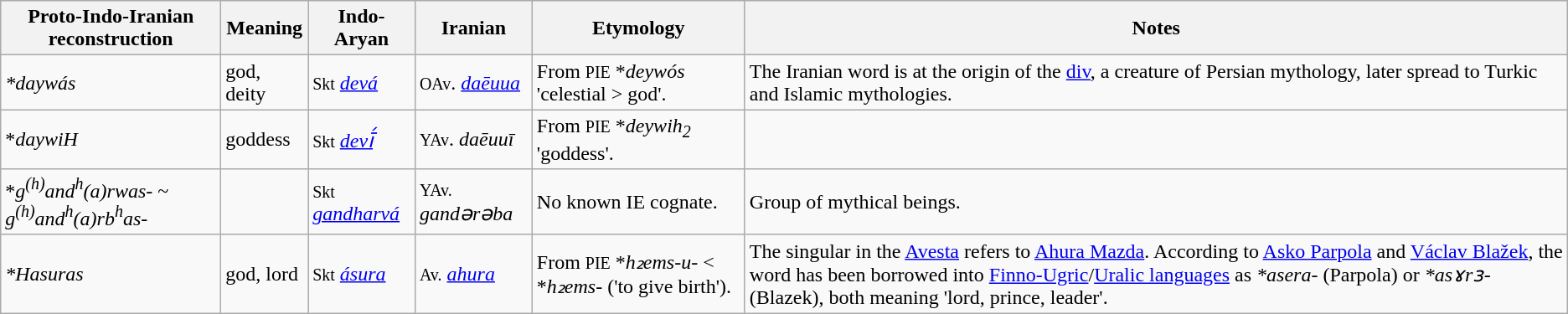<table class="wikitable">
<tr>
<th>Proto-Indo-Iranian reconstruction</th>
<th>Meaning</th>
<th>Indo-Aryan</th>
<th>Iranian</th>
<th>Etymology</th>
<th>Notes</th>
</tr>
<tr>
<td><em>*daywás</em></td>
<td>god, deity</td>
<td><small>Skt</small> <em><a href='#'>devá</a></em></td>
<td><small>OAv</small>. <a href='#'><em>daēuua</em></a><em></em></td>
<td>From <small>PIE</small> *<em>deywós</em> 'celestial > god'.</td>
<td>The Iranian word is at the origin of the <a href='#'>div</a>, a creature of Persian mythology, later spread to Turkic and Islamic mythologies.</td>
</tr>
<tr>
<td>*<em>daywiH</em></td>
<td>goddess</td>
<td><small>Skt</small> <em><a href='#'>devī́</a></em></td>
<td><small>YAv</small>. <em>daēuuī</em></td>
<td>From <small>PIE</small> *<em>deywih<sub>2</sub></em> 'goddess'.</td>
<td></td>
</tr>
<tr>
<td>*<em>g<sup>(h)</sup>and<sup>h</sup>(a)rwas</em>- ~ <em>g<sup>(h)</sup>and<sup>h</sup>(a)rb<sup>h</sup>as</em>-</td>
<td></td>
<td><small>Skt</small> <em><a href='#'>gandharvá</a></em></td>
<td><small>YAv.</small> <em>gandərəba</em></td>
<td>No known IE cognate.</td>
<td>Group of mythical beings.</td>
</tr>
<tr>
<td><em>*Hasuras</em></td>
<td>god, lord</td>
<td><small>Skt</small> <em><a href='#'>ásura</a></em></td>
<td><small>Av.</small> <em><a href='#'>ahura</a></em></td>
<td>From <small>PIE</small> *<em>h₂ems-u-</em> < *<em>h₂ems-</em> ('to give birth').</td>
<td>The singular in the <a href='#'>Avesta</a> refers to <a href='#'>Ahura Mazda</a>. According to <a href='#'>Asko Parpola</a> and <a href='#'>Václav Blažek</a>, the word has been borrowed into <a href='#'>Finno-Ugric</a>/<a href='#'>Uralic languages</a> as <em>*asera-</em> (Parpola) or <em>*asɤrɜ-</em> (Blazek), both meaning 'lord, prince, leader'.</td>
</tr>
</table>
